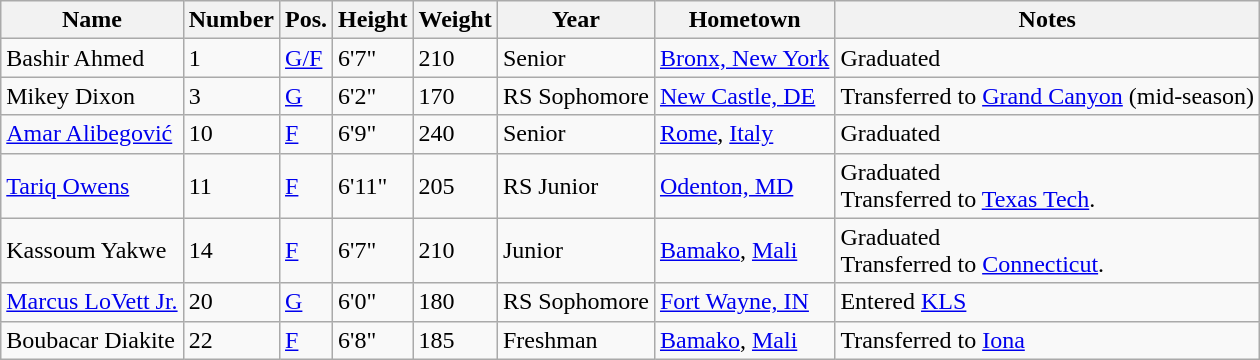<table class="wikitable sortable" border="1">
<tr>
<th>Name</th>
<th>Number</th>
<th>Pos.</th>
<th>Height</th>
<th>Weight</th>
<th>Year</th>
<th>Hometown</th>
<th class="unsortable">Notes</th>
</tr>
<tr>
<td sortname>Bashir Ahmed</td>
<td>1</td>
<td><a href='#'>G/F</a></td>
<td>6'7"</td>
<td>210</td>
<td>Senior</td>
<td><a href='#'>Bronx, New York</a></td>
<td>Graduated</td>
</tr>
<tr>
<td sortname>Mikey Dixon</td>
<td>3</td>
<td><a href='#'>G</a></td>
<td>6'2"</td>
<td>170</td>
<td>RS Sophomore</td>
<td><a href='#'>New Castle, DE</a></td>
<td>Transferred to <a href='#'>Grand Canyon</a> (mid-season)</td>
</tr>
<tr>
<td sortname><a href='#'>Amar Alibegović</a></td>
<td>10</td>
<td><a href='#'>F</a></td>
<td>6'9"</td>
<td>240</td>
<td>Senior</td>
<td><a href='#'>Rome</a>, <a href='#'>Italy</a></td>
<td>Graduated</td>
</tr>
<tr>
<td sortname><a href='#'>Tariq Owens</a></td>
<td>11</td>
<td><a href='#'>F</a></td>
<td>6'11"</td>
<td>205</td>
<td>RS Junior</td>
<td><a href='#'>Odenton, MD</a></td>
<td>Graduated <br>Transferred to <a href='#'>Texas Tech</a>.</td>
</tr>
<tr>
<td sortname>Kassoum Yakwe</td>
<td>14</td>
<td><a href='#'>F</a></td>
<td>6'7"</td>
<td>210</td>
<td>Junior</td>
<td><a href='#'>Bamako</a>, <a href='#'>Mali</a></td>
<td>Graduated <br>Transferred to <a href='#'>Connecticut</a>.</td>
</tr>
<tr>
<td sortname><a href='#'>Marcus LoVett Jr.</a></td>
<td>20</td>
<td><a href='#'>G</a></td>
<td>6'0"</td>
<td>180</td>
<td>RS Sophomore</td>
<td><a href='#'>Fort Wayne, IN</a></td>
<td>Entered <a href='#'>KLS</a></td>
</tr>
<tr>
<td sortname>Boubacar Diakite</td>
<td>22</td>
<td><a href='#'>F</a></td>
<td>6'8"</td>
<td>185</td>
<td>Freshman</td>
<td><a href='#'>Bamako</a>, <a href='#'>Mali</a></td>
<td>Transferred to <a href='#'>Iona</a></td>
</tr>
</table>
